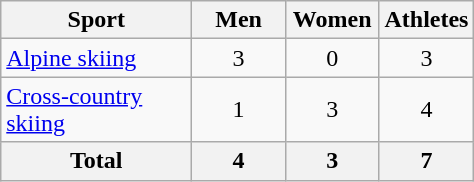<table class="wikitable sortable" style="text-align:center;">
<tr>
<th width=120>Sport</th>
<th width=55>Men</th>
<th width=55>Women</th>
<th width="55">Athletes</th>
</tr>
<tr>
<td align=left><a href='#'>Alpine skiing</a></td>
<td>3</td>
<td>0</td>
<td>3</td>
</tr>
<tr>
<td align=left><a href='#'>Cross-country skiing</a></td>
<td>1</td>
<td>3</td>
<td>4</td>
</tr>
<tr>
<th>Total</th>
<th>4</th>
<th>3</th>
<th>7</th>
</tr>
</table>
